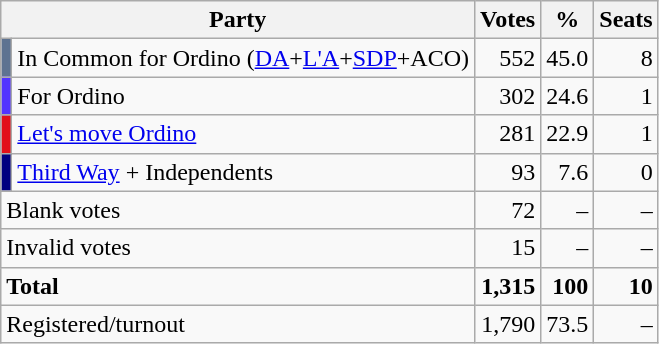<table class=wikitable style=text-align:right>
<tr>
<th colspan="2">Party</th>
<th>Votes</th>
<th>%</th>
<th>Seats</th>
</tr>
<tr>
<td bgcolor="#5e7391"></td>
<td align="left">In Common for Ordino (<a href='#'>DA</a>+<a href='#'>L'A</a>+<a href='#'>SDP</a>+ACO)</td>
<td>552</td>
<td>45.0</td>
<td>8</td>
</tr>
<tr>
<td bgcolor="#5235ff"></td>
<td align="left">For Ordino</td>
<td>302</td>
<td>24.6</td>
<td>1</td>
</tr>
<tr>
<td bgcolor="#E21019"></td>
<td align=left><a href='#'>Let's move Ordino</a></td>
<td>281</td>
<td>22.9</td>
<td>1</td>
</tr>
<tr>
<td bgcolor="#000080"></td>
<td align="left"><a href='#'>Third Way</a> + Independents</td>
<td>93</td>
<td>7.6</td>
<td>0</td>
</tr>
<tr>
<td colspan=2 align=left>Blank votes</td>
<td>72</td>
<td>–</td>
<td>–</td>
</tr>
<tr>
<td colspan=2 align=left>Invalid votes</td>
<td>15</td>
<td>–</td>
<td>–</td>
</tr>
<tr>
<td colspan=2 align=left><strong>Total</strong></td>
<td><strong>1,315</strong></td>
<td><strong>100</strong></td>
<td><strong>10</strong></td>
</tr>
<tr>
<td colspan=2 align=left>Registered/turnout</td>
<td>1,790</td>
<td>73.5</td>
<td>–</td>
</tr>
</table>
